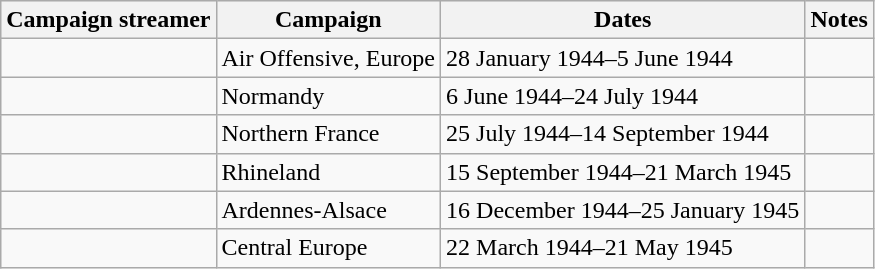<table class="wikitable">
<tr style="background:#efefef;">
<th>Campaign streamer</th>
<th>Campaign</th>
<th>Dates</th>
<th>Notes</th>
</tr>
<tr>
<td></td>
<td>Air Offensive, Europe</td>
<td>28 January 1944–5 June 1944</td>
<td></td>
</tr>
<tr>
<td></td>
<td>Normandy</td>
<td>6 June 1944–24 July 1944</td>
<td></td>
</tr>
<tr>
<td></td>
<td>Northern France</td>
<td>25 July 1944–14 September 1944</td>
<td></td>
</tr>
<tr>
<td></td>
<td>Rhineland</td>
<td>15 September 1944–21 March 1945</td>
<td></td>
</tr>
<tr>
<td></td>
<td>Ardennes-Alsace</td>
<td>16 December 1944–25 January 1945</td>
<td></td>
</tr>
<tr>
<td></td>
<td>Central Europe</td>
<td>22 March 1944–21 May 1945</td>
<td></td>
</tr>
</table>
